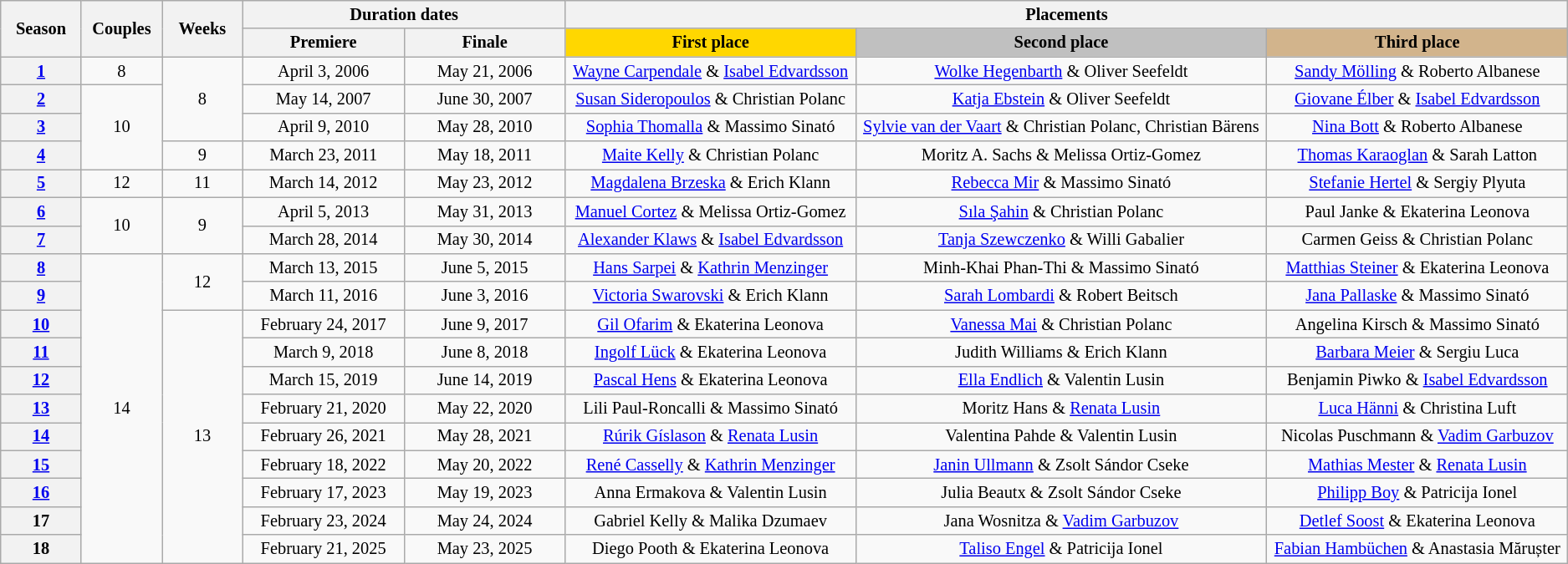<table class="wikitable sortable" style="text-align:center; white-space:nowrap; font-size:85%" size:100%>
<tr>
<th style="width:5%;" rowspan="2">Season</th>
<th style="width:5%;" rowspan="2">Couples</th>
<th style="width:5%;" rowspan="2">Weeks</th>
<th style="width:20%;" colspan="2">Duration dates</th>
<th style="width:45%;" colspan="3">Placements</th>
</tr>
<tr>
<th style="width:10%;">Premiere</th>
<th style="width:10%;">Finale</th>
<th style="width:15%; background:gold;">First place</th>
<th style="width:15%; background:silver;">Second place</th>
<th style="width:15%; background:tan;">Third place</th>
</tr>
<tr>
<th><a href='#'>1</a></th>
<td>8</td>
<td rowspan="3">8</td>
<td>April 3, 2006</td>
<td>May 21, 2006</td>
<td><a href='#'>Wayne Carpendale</a> & <a href='#'>Isabel Edvardsson</a></td>
<td><a href='#'>Wolke Hegenbarth</a> & Oliver Seefeldt</td>
<td><a href='#'>Sandy Mölling</a> & Roberto Albanese</td>
</tr>
<tr>
<th><a href='#'>2</a></th>
<td rowspan="3">10</td>
<td>May 14, 2007</td>
<td>June 30, 2007</td>
<td><a href='#'>Susan Sideropoulos</a> & Christian Polanc</td>
<td><a href='#'>Katja Ebstein</a> & Oliver Seefeldt</td>
<td><a href='#'>Giovane Élber</a> & <a href='#'>Isabel Edvardsson</a></td>
</tr>
<tr>
<th><a href='#'>3</a></th>
<td>April 9, 2010</td>
<td>May 28, 2010</td>
<td><a href='#'>Sophia Thomalla</a> & Massimo Sinató</td>
<td><a href='#'>Sylvie van der Vaart</a> & Christian Polanc, Christian Bärens</td>
<td><a href='#'>Nina Bott</a> & Roberto Albanese</td>
</tr>
<tr>
<th><a href='#'>4</a></th>
<td>9</td>
<td>March 23, 2011</td>
<td>May 18, 2011</td>
<td><a href='#'>Maite Kelly</a> & Christian Polanc</td>
<td>Moritz A. Sachs & Melissa Ortiz-Gomez</td>
<td><a href='#'>Thomas Karaoglan</a> & Sarah Latton</td>
</tr>
<tr>
<th><a href='#'>5</a></th>
<td>12</td>
<td>11</td>
<td>March 14, 2012</td>
<td>May 23, 2012</td>
<td><a href='#'>Magdalena Brzeska</a> & Erich Klann</td>
<td><a href='#'>Rebecca Mir</a> & Massimo Sinató</td>
<td><a href='#'>Stefanie Hertel</a> & Sergiy Plyuta</td>
</tr>
<tr>
<th><a href='#'>6</a></th>
<td rowspan="2">10</td>
<td rowspan="2">9</td>
<td>April 5, 2013</td>
<td>May 31, 2013</td>
<td><a href='#'>Manuel Cortez</a> & Melissa Ortiz-Gomez</td>
<td><a href='#'>Sıla Şahin</a> & Christian Polanc</td>
<td>Paul Janke & Ekaterina Leonova</td>
</tr>
<tr>
<th><a href='#'>7</a></th>
<td>March 28, 2014</td>
<td>May 30, 2014</td>
<td><a href='#'>Alexander Klaws</a> & <a href='#'>Isabel Edvardsson</a></td>
<td><a href='#'>Tanja Szewczenko</a> & Willi Gabalier</td>
<td>Carmen Geiss & Christian Polanc</td>
</tr>
<tr>
<th><a href='#'>8</a></th>
<td rowspan="11">14</td>
<td rowspan="2">12</td>
<td>March 13, 2015</td>
<td>June 5, 2015</td>
<td><a href='#'>Hans Sarpei</a> & <a href='#'>Kathrin Menzinger</a></td>
<td>Minh-Khai Phan-Thi & Massimo Sinató</td>
<td><a href='#'>Matthias Steiner</a> & Ekaterina Leonova</td>
</tr>
<tr>
<th><a href='#'>9</a></th>
<td>March 11, 2016</td>
<td>June 3, 2016</td>
<td><a href='#'>Victoria Swarovski</a> & Erich Klann</td>
<td><a href='#'>Sarah Lombardi</a> & Robert Beitsch</td>
<td><a href='#'>Jana Pallaske</a> & Massimo Sinató</td>
</tr>
<tr>
<th><a href='#'>10</a></th>
<td rowspan="9">13</td>
<td>February 24, 2017</td>
<td>June 9, 2017</td>
<td><a href='#'>Gil Ofarim</a> & Ekaterina Leonova</td>
<td><a href='#'>Vanessa Mai</a> & Christian Polanc</td>
<td>Angelina Kirsch & Massimo Sinató</td>
</tr>
<tr>
<th><a href='#'>11</a></th>
<td>March 9, 2018</td>
<td>June 8, 2018</td>
<td><a href='#'>Ingolf Lück</a> & Ekaterina Leonova</td>
<td>Judith Williams & Erich Klann</td>
<td><a href='#'>Barbara Meier</a> & Sergiu Luca</td>
</tr>
<tr>
<th><a href='#'>12</a></th>
<td>March 15, 2019</td>
<td>June 14, 2019</td>
<td><a href='#'>Pascal Hens</a> & Ekaterina Leonova</td>
<td><a href='#'>Ella Endlich</a> & Valentin Lusin</td>
<td>Benjamin Piwko & <a href='#'>Isabel Edvardsson</a></td>
</tr>
<tr>
<th><a href='#'>13</a></th>
<td>February 21, 2020</td>
<td>May 22, 2020</td>
<td>Lili Paul-Roncalli & Massimo Sinató</td>
<td>Moritz Hans & <a href='#'>Renata Lusin</a></td>
<td><a href='#'>Luca Hänni</a> & Christina Luft</td>
</tr>
<tr>
<th><a href='#'>14</a></th>
<td>February 26, 2021</td>
<td>May 28, 2021</td>
<td><a href='#'>Rúrik Gíslason</a> & <a href='#'>Renata Lusin</a></td>
<td>Valentina Pahde & Valentin Lusin</td>
<td>Nicolas Puschmann & <a href='#'>Vadim Garbuzov</a></td>
</tr>
<tr>
<th><a href='#'>15</a></th>
<td>February 18, 2022</td>
<td>May 20, 2022</td>
<td><a href='#'>René Casselly</a> & <a href='#'>Kathrin Menzinger</a></td>
<td><a href='#'>Janin Ullmann</a> & Zsolt Sándor Cseke</td>
<td><a href='#'>Mathias Mester</a> & <a href='#'>Renata Lusin</a></td>
</tr>
<tr>
<th><a href='#'>16</a></th>
<td>February 17, 2023</td>
<td>May 19, 2023</td>
<td>Anna Ermakova & Valentin Lusin</td>
<td>Julia Beautx & Zsolt Sándor Cseke</td>
<td><a href='#'>Philipp Boy</a> & Patricija Ionel</td>
</tr>
<tr>
<th>17</th>
<td>February 23, 2024</td>
<td>May 24, 2024</td>
<td>Gabriel Kelly & Malika Dzumaev</td>
<td>Jana Wosnitza & <a href='#'>Vadim Garbuzov</a></td>
<td><a href='#'>Detlef Soost</a> & Ekaterina Leonova</td>
</tr>
<tr>
<th>18</th>
<td>February 21, 2025</td>
<td>May 23, 2025</td>
<td>Diego Pooth & Ekaterina Leonova</td>
<td><a href='#'>Taliso Engel</a> & Patricija Ionel</td>
<td><a href='#'>Fabian Hambüchen</a> & Anastasia Mărușter</td>
</tr>
</table>
